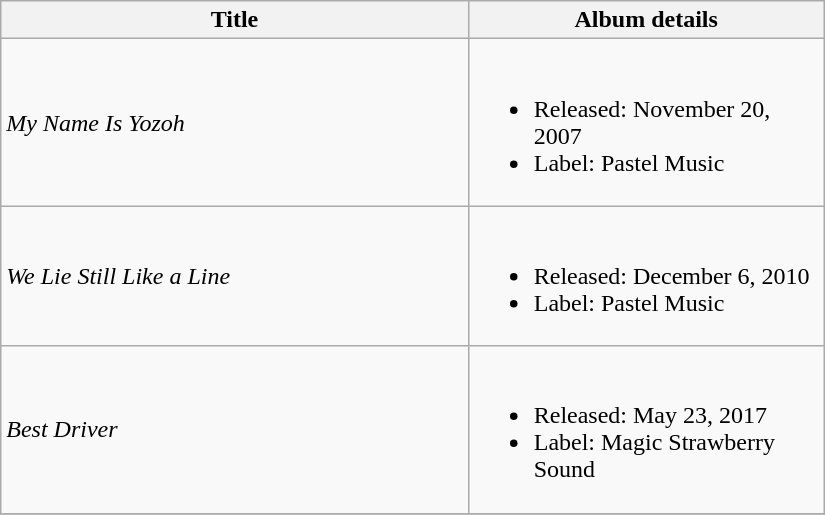<table class="wikitable" style="width:550px">
<tr>
<th>Title</th>
<th align="center" width="230px">Album details</th>
</tr>
<tr>
<td><em>My Name Is Yozoh</em></td>
<td><br><ul><li>Released: November 20, 2007</li><li>Label: Pastel Music</li></ul></td>
</tr>
<tr>
<td><em>We Lie Still Like a Line</em></td>
<td><br><ul><li>Released: December 6, 2010</li><li>Label: Pastel Music</li></ul></td>
</tr>
<tr>
<td><em>Best Driver</em></td>
<td><br><ul><li>Released: May 23, 2017</li><li>Label: Magic Strawberry Sound</li></ul></td>
</tr>
<tr>
</tr>
</table>
